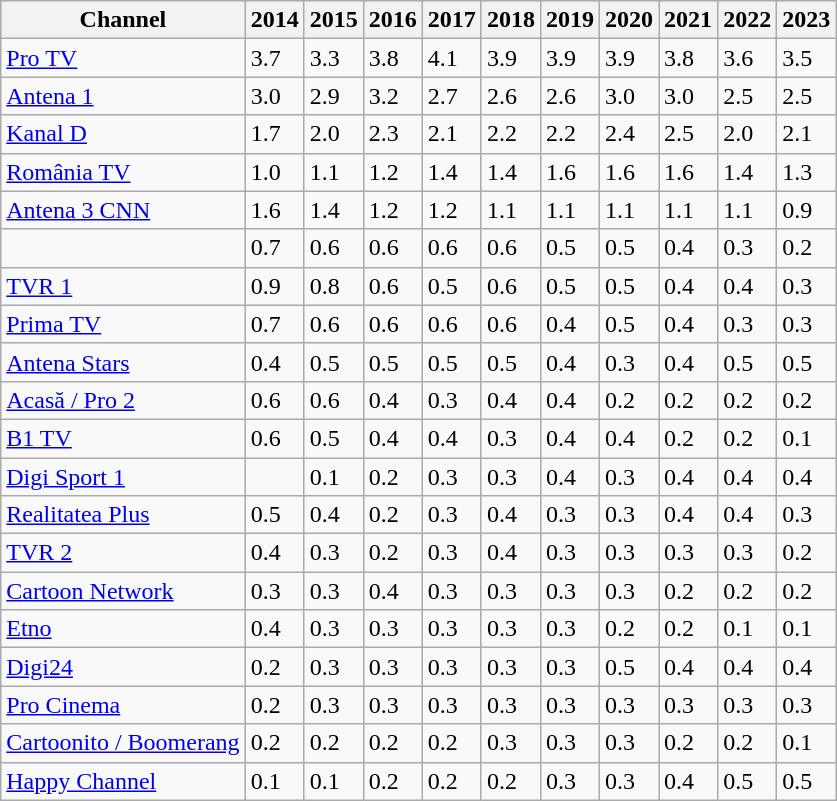<table class="sortable wikitable">
<tr>
<th>Channel</th>
<th>2014</th>
<th>2015</th>
<th>2016</th>
<th>2017</th>
<th>2018</th>
<th>2019</th>
<th>2020</th>
<th>2021</th>
<th>2022</th>
<th>2023</th>
</tr>
<tr>
<td><a href='#'>Pro TV</a></td>
<td>3.7</td>
<td>3.3</td>
<td>3.8</td>
<td>4.1</td>
<td>3.9</td>
<td>3.9</td>
<td>3.9</td>
<td>3.8</td>
<td>3.6</td>
<td>3.5</td>
</tr>
<tr>
<td><a href='#'>Antena 1</a></td>
<td>3.0</td>
<td>2.9</td>
<td>3.2</td>
<td>2.7</td>
<td>2.6</td>
<td>2.6</td>
<td>3.0</td>
<td>3.0</td>
<td>2.5</td>
<td>2.5</td>
</tr>
<tr>
<td><a href='#'>Kanal D</a></td>
<td>1.7</td>
<td>2.0</td>
<td>2.3</td>
<td>2.1</td>
<td>2.2</td>
<td>2.2</td>
<td>2.4</td>
<td>2.5</td>
<td>2.0</td>
<td>2.1</td>
</tr>
<tr>
<td><a href='#'>România TV</a></td>
<td>1.0</td>
<td>1.1</td>
<td>1.2</td>
<td>1.4</td>
<td>1.4</td>
<td>1.6</td>
<td>1.6</td>
<td>1.6</td>
<td>1.4</td>
<td>1.3</td>
</tr>
<tr>
<td><a href='#'>Antena 3 CNN</a></td>
<td>1.6</td>
<td>1.4</td>
<td>1.2</td>
<td>1.2</td>
<td>1.1</td>
<td>1.1</td>
<td>1.1</td>
<td>1.1</td>
<td>1.1</td>
<td>0.9</td>
</tr>
<tr>
<td></td>
<td>0.7</td>
<td>0.6</td>
<td>0.6</td>
<td>0.6</td>
<td>0.6</td>
<td>0.5</td>
<td>0.5</td>
<td>0.4</td>
<td>0.3</td>
<td>0.2</td>
</tr>
<tr>
<td><a href='#'>TVR 1</a></td>
<td>0.9</td>
<td>0.8</td>
<td>0.6</td>
<td>0.5</td>
<td>0.6</td>
<td>0.5</td>
<td>0.5</td>
<td>0.4</td>
<td>0.4</td>
<td>0.3</td>
</tr>
<tr>
<td><a href='#'>Prima TV</a></td>
<td>0.7</td>
<td>0.6</td>
<td>0.6</td>
<td>0.6</td>
<td>0.6</td>
<td>0.4</td>
<td>0.5</td>
<td>0.4</td>
<td>0.3</td>
<td>0.3</td>
</tr>
<tr>
<td><a href='#'>Antena Stars</a></td>
<td>0.4</td>
<td>0.5</td>
<td>0.5</td>
<td>0.5</td>
<td>0.5</td>
<td>0.4</td>
<td>0.3</td>
<td>0.4</td>
<td>0.5</td>
<td>0.5</td>
</tr>
<tr>
<td><a href='#'>Acasă / Pro 2</a></td>
<td>0.6</td>
<td>0.6</td>
<td>0.4</td>
<td>0.3</td>
<td>0.4</td>
<td>0.4</td>
<td>0.2</td>
<td>0.2</td>
<td>0.2</td>
<td>0.2</td>
</tr>
<tr>
<td><a href='#'>B1 TV</a></td>
<td>0.6</td>
<td>0.5</td>
<td>0.4</td>
<td>0.4</td>
<td>0.3</td>
<td>0.4</td>
<td>0.4</td>
<td>0.2</td>
<td>0.2</td>
<td>0.1</td>
</tr>
<tr>
<td><a href='#'>Digi Sport 1</a></td>
<td></td>
<td>0.1</td>
<td>0.2</td>
<td>0.3</td>
<td>0.3</td>
<td>0.4</td>
<td>0.3</td>
<td>0.4</td>
<td>0.4</td>
<td>0.4</td>
</tr>
<tr>
<td><a href='#'>Realitatea Plus</a></td>
<td>0.5</td>
<td>0.4</td>
<td>0.2</td>
<td>0.3</td>
<td>0.4</td>
<td>0.3</td>
<td>0.3</td>
<td>0.4</td>
<td>0.4</td>
<td>0.3</td>
</tr>
<tr>
<td><a href='#'>TVR 2</a></td>
<td>0.4</td>
<td>0.3</td>
<td>0.2</td>
<td>0.3</td>
<td>0.4</td>
<td>0.3</td>
<td>0.3</td>
<td>0.3</td>
<td>0.3</td>
<td>0.2</td>
</tr>
<tr>
<td><a href='#'>Cartoon Network</a></td>
<td>0.3</td>
<td>0.3</td>
<td>0.4</td>
<td>0.3</td>
<td>0.3</td>
<td>0.3</td>
<td>0.3</td>
<td>0.2</td>
<td>0.2</td>
<td>0.2</td>
</tr>
<tr>
<td><a href='#'>Etno</a></td>
<td>0.4</td>
<td>0.3</td>
<td>0.3</td>
<td>0.3</td>
<td>0.3</td>
<td>0.3</td>
<td>0.2</td>
<td>0.2</td>
<td>0.1</td>
<td>0.1</td>
</tr>
<tr>
<td><a href='#'>Digi24</a></td>
<td>0.2</td>
<td>0.3</td>
<td>0.3</td>
<td>0.3</td>
<td>0.3</td>
<td>0.3</td>
<td>0.5</td>
<td>0.4</td>
<td>0.4</td>
<td>0.4</td>
</tr>
<tr>
<td><a href='#'>Pro Cinema</a></td>
<td>0.2</td>
<td>0.3</td>
<td>0.3</td>
<td>0.3</td>
<td>0.3</td>
<td>0.3</td>
<td>0.3</td>
<td>0.3</td>
<td>0.3</td>
<td>0.3</td>
</tr>
<tr>
<td><a href='#'>Cartoonito / Boomerang</a></td>
<td>0.2</td>
<td>0.2</td>
<td>0.2</td>
<td>0.2</td>
<td>0.3</td>
<td>0.3</td>
<td>0.3</td>
<td>0.2</td>
<td>0.2</td>
<td>0.1</td>
</tr>
<tr>
<td><a href='#'>Happy Channel</a></td>
<td>0.1</td>
<td>0.1</td>
<td>0.2</td>
<td>0.2</td>
<td>0.2</td>
<td>0.3</td>
<td>0.3</td>
<td>0.4</td>
<td>0.5</td>
<td>0.5</td>
</tr>
</table>
